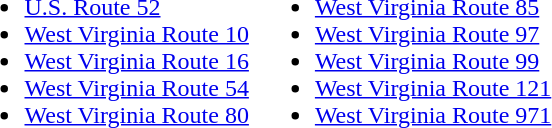<table>
<tr>
<td><br><ul><li> <a href='#'>U.S. Route 52</a></li><li> <a href='#'>West Virginia Route 10</a></li><li> <a href='#'>West Virginia Route 16</a></li><li> <a href='#'>West Virginia Route 54</a></li><li> <a href='#'>West Virginia Route 80</a></li></ul></td>
<td><br><ul><li> <a href='#'>West Virginia Route 85</a></li><li> <a href='#'>West Virginia Route 97</a></li><li> <a href='#'>West Virginia Route 99</a></li><li> <a href='#'>West Virginia Route 121</a></li><li> <a href='#'>West Virginia Route 971</a></li></ul></td>
<td></td>
</tr>
</table>
